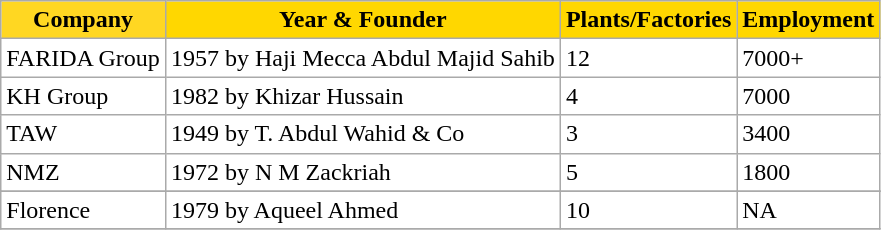<table class="wikitable sortable" style="background:#fff;">
<tr>
<th style="background:#ffd722;">Company</th>
<th style="background:gold;" !>Year & Founder</th>
<th ! style="background:gold;">Plants/Factories</th>
<th ! style="background:gold;">Employment</th>
</tr>
<tr>
<td>FARIDA Group</td>
<td>1957 by Haji Mecca Abdul Majid Sahib</td>
<td>12</td>
<td>7000+</td>
</tr>
<tr>
<td>KH Group</td>
<td>1982 by Khizar Hussain</td>
<td>4</td>
<td>7000</td>
</tr>
<tr>
<td>TAW</td>
<td>1949 by T. Abdul Wahid & Co</td>
<td>3</td>
<td>3400</td>
</tr>
<tr>
<td>NMZ</td>
<td>1972 by N M Zackriah</td>
<td>5</td>
<td>1800</td>
</tr>
<tr>
</tr>
<tr>
<td>Florence</td>
<td>1979 by Aqueel Ahmed</td>
<td>10</td>
<td>NA</td>
</tr>
<tr>
</tr>
</table>
